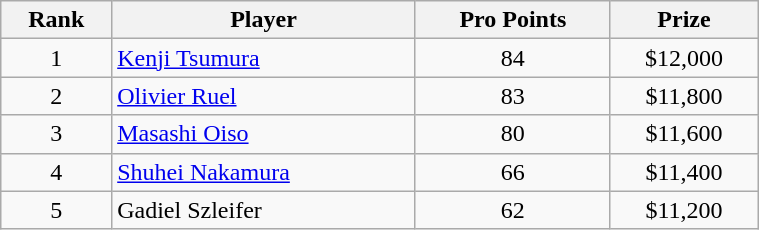<table class="wikitable" width=40%>
<tr>
<th>Rank</th>
<th>Player</th>
<th>Pro Points</th>
<th>Prize</th>
</tr>
<tr>
<td align=center>1</td>
<td> <a href='#'>Kenji Tsumura</a></td>
<td align=center>84</td>
<td align=center>$12,000</td>
</tr>
<tr>
<td align=center>2</td>
<td> <a href='#'>Olivier Ruel</a></td>
<td align=center>83</td>
<td align=center>$11,800</td>
</tr>
<tr>
<td align=center>3</td>
<td> <a href='#'>Masashi Oiso</a></td>
<td align=center>80</td>
<td align=center>$11,600</td>
</tr>
<tr>
<td align=center>4</td>
<td> <a href='#'>Shuhei Nakamura</a></td>
<td align=center>66</td>
<td align=center>$11,400</td>
</tr>
<tr>
<td align=center>5</td>
<td> Gadiel Szleifer</td>
<td align=center>62</td>
<td align=center>$11,200</td>
</tr>
</table>
